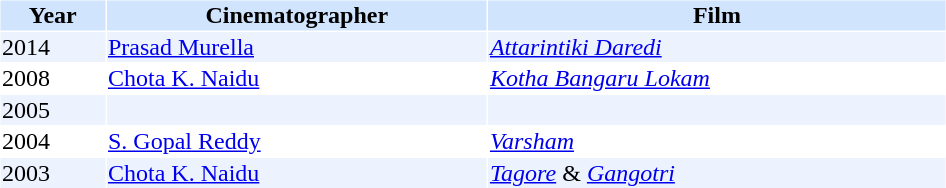<table cellspacing="1" cellpadding="1" border="0" width="50%">
<tr bgcolor="#d1e4fd">
<th>Year</th>
<th>Cinematographer</th>
<th>Film</th>
</tr>
<tr bgcolor=#edf3fe>
<td>2014</td>
<td><a href='#'>Prasad Murella</a></td>
<td><em><a href='#'>Attarintiki Daredi</a></em></td>
</tr>
<tr>
<td>2008</td>
<td><a href='#'>Chota K. Naidu</a></td>
<td><em><a href='#'>Kotha Bangaru Lokam</a></em></td>
</tr>
<tr bgcolor=#edf3fe>
<td>2005</td>
<td></td>
<td></td>
</tr>
<tr>
<td>2004</td>
<td><a href='#'>S. Gopal Reddy</a></td>
<td><em><a href='#'>Varsham</a></em></td>
</tr>
<tr bgcolor=#edf3fe>
<td>2003</td>
<td><a href='#'>Chota K. Naidu</a></td>
<td><em><a href='#'>Tagore</a></em> & <em><a href='#'>Gangotri</a></em></td>
</tr>
<tr>
</tr>
</table>
